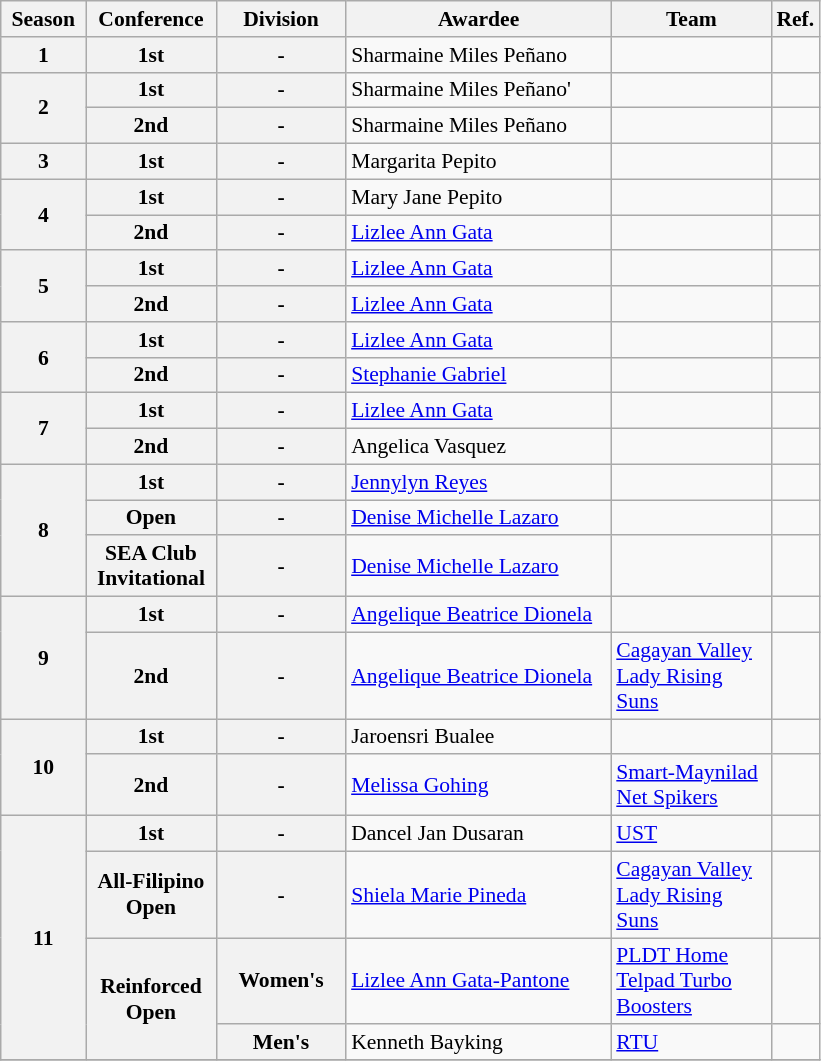<table class="wikitable" style="font-size:90%;">
<tr>
<th width="50">Season</th>
<th width="80">Conference</th>
<th width="80">Division</th>
<th width="170">Awardee</th>
<th width="100">Team</th>
<th width="20">Ref.</th>
</tr>
<tr>
<th>1</th>
<th>1st</th>
<th>-</th>
<td> Sharmaine Miles Peñano</td>
<td></td>
<td></td>
</tr>
<tr>
<th rowspan="2">2</th>
<th>1st</th>
<th>-</th>
<td> Sharmaine Miles Peñano'</td>
<td></td>
<td></td>
</tr>
<tr>
<th>2nd</th>
<th>-</th>
<td> Sharmaine Miles Peñano</td>
<td></td>
<td></td>
</tr>
<tr>
<th>3</th>
<th>1st</th>
<th>-</th>
<td> Margarita Pepito</td>
<td></td>
<td></td>
</tr>
<tr>
<th rowspan="2">4</th>
<th>1st</th>
<th>-</th>
<td> Mary Jane Pepito</td>
<td></td>
<td></td>
</tr>
<tr>
<th>2nd</th>
<th>-</th>
<td> <a href='#'>Lizlee Ann Gata</a></td>
<td></td>
<td></td>
</tr>
<tr>
<th rowspan="2">5</th>
<th>1st</th>
<th>-</th>
<td> <a href='#'>Lizlee Ann Gata</a></td>
<td></td>
<td></td>
</tr>
<tr>
<th>2nd</th>
<th>-</th>
<td> <a href='#'>Lizlee Ann Gata</a></td>
<td></td>
<td></td>
</tr>
<tr>
<th rowspan="2">6</th>
<th>1st</th>
<th>-</th>
<td> <a href='#'>Lizlee Ann Gata</a></td>
<td></td>
<td></td>
</tr>
<tr>
<th>2nd</th>
<th>-</th>
<td> <a href='#'>Stephanie Gabriel</a></td>
<td></td>
<td></td>
</tr>
<tr>
<th rowspan="2">7</th>
<th>1st</th>
<th>-</th>
<td> <a href='#'>Lizlee Ann Gata</a></td>
<td></td>
<td align="center"></td>
</tr>
<tr>
<th>2nd</th>
<th>-</th>
<td> Angelica Vasquez</td>
<td></td>
<td></td>
</tr>
<tr>
<th rowspan="3">8</th>
<th>1st</th>
<th>-</th>
<td> <a href='#'>Jennylyn Reyes</a></td>
<td></td>
<td align="center"></td>
</tr>
<tr>
<th>Open</th>
<th>-</th>
<td> <a href='#'>Denise Michelle Lazaro</a></td>
<td></td>
<td align="center"></td>
</tr>
<tr>
<th>SEA Club Invitational</th>
<th>-</th>
<td> <a href='#'>Denise Michelle Lazaro</a></td>
<td></td>
<td align="center"></td>
</tr>
<tr>
<th rowspan="2">9</th>
<th>1st</th>
<th>-</th>
<td> <a href='#'>Angelique Beatrice Dionela</a></td>
<td></td>
<td></td>
</tr>
<tr>
<th>2nd</th>
<th>-</th>
<td> <a href='#'>Angelique Beatrice Dionela</a></td>
<td> <a href='#'>Cagayan Valley Lady Rising Suns</a></td>
<td></td>
</tr>
<tr>
<th rowspan="2">10</th>
<th>1st</th>
<th>-</th>
<td> Jaroensri Bualee</td>
<td></td>
<td></td>
</tr>
<tr>
<th>2nd</th>
<th>-</th>
<td> <a href='#'>Melissa Gohing</a></td>
<td> <a href='#'>Smart-Maynilad Net Spikers</a></td>
<td></td>
</tr>
<tr>
<th rowspan="4">11</th>
<th>1st</th>
<th>-</th>
<td> Dancel Jan Dusaran</td>
<td> <a href='#'>UST</a></td>
<td></td>
</tr>
<tr>
<th>All-Filipino Open</th>
<th>-</th>
<td> <a href='#'>Shiela Marie Pineda</a></td>
<td><a href='#'>Cagayan Valley Lady Rising Suns</a></td>
<td></td>
</tr>
<tr>
<th rowspan="2">Reinforced Open</th>
<th>Women's</th>
<td> <a href='#'>Lizlee Ann Gata-Pantone</a></td>
<td> <a href='#'>PLDT Home Telpad Turbo Boosters</a></td>
<td></td>
</tr>
<tr>
<th>Men's</th>
<td> Kenneth Bayking</td>
<td> <a href='#'>RTU</a></td>
<td></td>
</tr>
<tr>
</tr>
</table>
